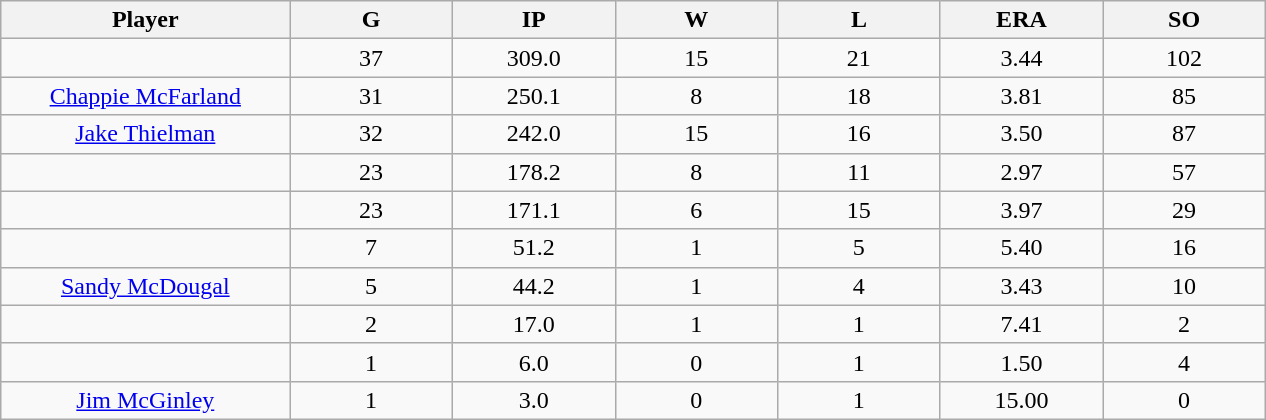<table class="wikitable sortable">
<tr>
<th bgcolor="#DDDDFF" width="16%">Player</th>
<th bgcolor="#DDDDFF" width="9%">G</th>
<th bgcolor="#DDDDFF" width="9%">IP</th>
<th bgcolor="#DDDDFF" width="9%">W</th>
<th bgcolor="#DDDDFF" width="9%">L</th>
<th bgcolor="#DDDDFF" width="9%">ERA</th>
<th bgcolor="#DDDDFF" width="9%">SO</th>
</tr>
<tr align="center">
<td></td>
<td>37</td>
<td>309.0</td>
<td>15</td>
<td>21</td>
<td>3.44</td>
<td>102</td>
</tr>
<tr align="center">
<td><a href='#'>Chappie McFarland</a></td>
<td>31</td>
<td>250.1</td>
<td>8</td>
<td>18</td>
<td>3.81</td>
<td>85</td>
</tr>
<tr align=center>
<td><a href='#'>Jake Thielman</a></td>
<td>32</td>
<td>242.0</td>
<td>15</td>
<td>16</td>
<td>3.50</td>
<td>87</td>
</tr>
<tr align=center>
<td></td>
<td>23</td>
<td>178.2</td>
<td>8</td>
<td>11</td>
<td>2.97</td>
<td>57</td>
</tr>
<tr align="center">
<td></td>
<td>23</td>
<td>171.1</td>
<td>6</td>
<td>15</td>
<td>3.97</td>
<td>29</td>
</tr>
<tr align="center">
<td></td>
<td>7</td>
<td>51.2</td>
<td>1</td>
<td>5</td>
<td>5.40</td>
<td>16</td>
</tr>
<tr align="center">
<td><a href='#'>Sandy McDougal</a></td>
<td>5</td>
<td>44.2</td>
<td>1</td>
<td>4</td>
<td>3.43</td>
<td>10</td>
</tr>
<tr align=center>
<td></td>
<td>2</td>
<td>17.0</td>
<td>1</td>
<td>1</td>
<td>7.41</td>
<td>2</td>
</tr>
<tr align="center">
<td></td>
<td>1</td>
<td>6.0</td>
<td>0</td>
<td>1</td>
<td>1.50</td>
<td>4</td>
</tr>
<tr align="center">
<td><a href='#'>Jim McGinley</a></td>
<td>1</td>
<td>3.0</td>
<td>0</td>
<td>1</td>
<td>15.00</td>
<td>0</td>
</tr>
</table>
